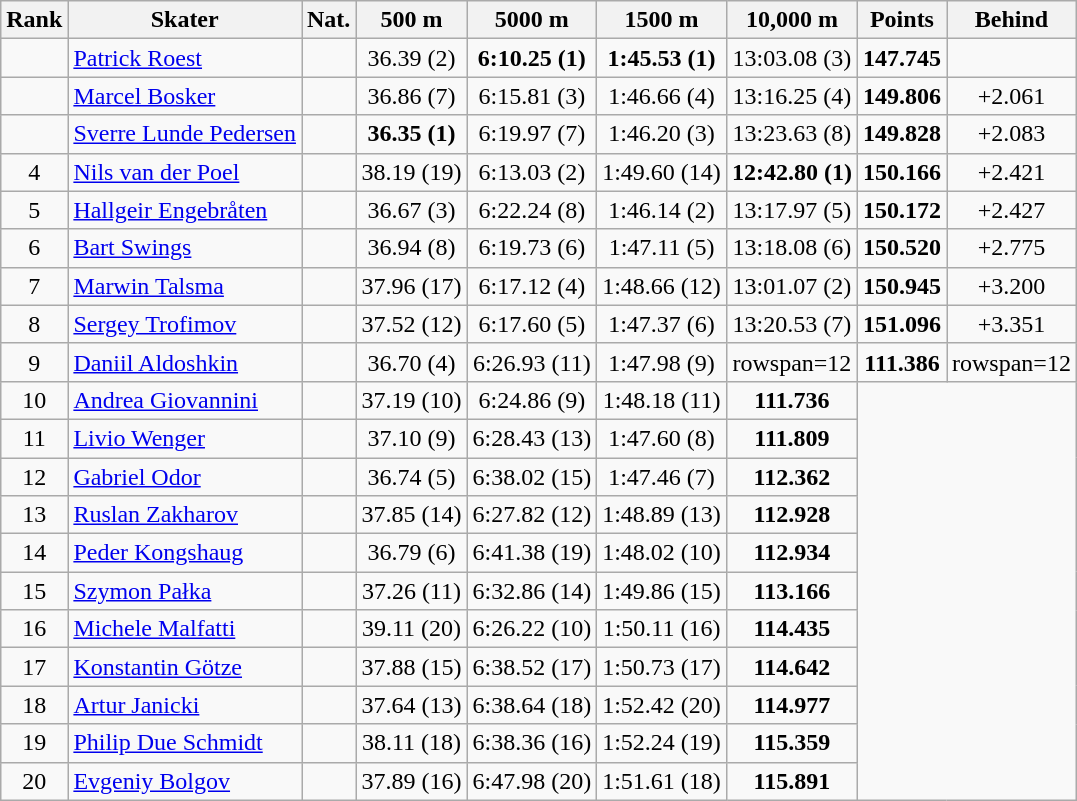<table class="wikitable sortable" style="text-align:center">
<tr align=center>
<th>Rank</th>
<th>Skater</th>
<th>Nat.</th>
<th>500 m</th>
<th>5000 m</th>
<th>1500 m</th>
<th>10,000 m</th>
<th>Points</th>
<th>Behind</th>
</tr>
<tr>
<td></td>
<td align=left><a href='#'>Patrick Roest</a></td>
<td></td>
<td>36.39 (2)</td>
<td><strong>6:10.25 (1)</strong></td>
<td><strong>1:45.53 (1)</strong></td>
<td>13:03.08 (3)</td>
<td><strong>147.745</strong></td>
<td></td>
</tr>
<tr>
<td></td>
<td align=left><a href='#'>Marcel Bosker</a></td>
<td></td>
<td>36.86 (7)</td>
<td>6:15.81 (3)</td>
<td>1:46.66 (4)</td>
<td>13:16.25 (4)</td>
<td><strong>149.806</strong></td>
<td>+2.061</td>
</tr>
<tr>
<td></td>
<td align=left><a href='#'>Sverre Lunde Pedersen</a></td>
<td></td>
<td><strong>36.35 (1)</strong></td>
<td>6:19.97 (7)</td>
<td>1:46.20 (3)</td>
<td>13:23.63 (8)</td>
<td><strong>149.828</strong></td>
<td>+2.083</td>
</tr>
<tr>
<td>4</td>
<td align=left><a href='#'>Nils van der Poel</a></td>
<td></td>
<td>38.19 (19)</td>
<td>6:13.03 (2)</td>
<td>1:49.60 (14)</td>
<td><strong>12:42.80 (1)</strong></td>
<td><strong>150.166</strong></td>
<td>+2.421</td>
</tr>
<tr>
<td>5</td>
<td align=left><a href='#'>Hallgeir Engebråten</a></td>
<td></td>
<td>36.67 (3)</td>
<td>6:22.24 (8)</td>
<td>1:46.14 (2)</td>
<td>13:17.97 (5)</td>
<td><strong>150.172</strong></td>
<td>+2.427</td>
</tr>
<tr>
<td>6</td>
<td align=left><a href='#'>Bart Swings</a></td>
<td></td>
<td>36.94 (8)</td>
<td>6:19.73 (6)</td>
<td>1:47.11 (5)</td>
<td>13:18.08 (6)</td>
<td><strong>150.520</strong></td>
<td>+2.775</td>
</tr>
<tr>
<td>7</td>
<td align=left><a href='#'>Marwin Talsma</a></td>
<td></td>
<td>37.96 (17)</td>
<td>6:17.12 (4)</td>
<td>1:48.66 (12)</td>
<td>13:01.07 (2)</td>
<td><strong>150.945</strong></td>
<td>+3.200</td>
</tr>
<tr>
<td>8</td>
<td align=left><a href='#'>Sergey Trofimov</a></td>
<td></td>
<td>37.52 (12)</td>
<td>6:17.60 (5)</td>
<td>1:47.37 (6)</td>
<td>13:20.53 (7)</td>
<td><strong>151.096</strong></td>
<td>+3.351</td>
</tr>
<tr>
<td>9</td>
<td align=left><a href='#'>Daniil Aldoshkin</a></td>
<td></td>
<td>36.70 (4)</td>
<td>6:26.93 (11)</td>
<td>1:47.98 (9)</td>
<td>rowspan=12 </td>
<td><strong>111.386</strong></td>
<td>rowspan=12 </td>
</tr>
<tr>
<td>10</td>
<td align=left><a href='#'>Andrea Giovannini</a></td>
<td></td>
<td>37.19 (10)</td>
<td>6:24.86 (9)</td>
<td>1:48.18 (11)</td>
<td><strong>111.736</strong></td>
</tr>
<tr>
<td>11</td>
<td align=left><a href='#'>Livio Wenger</a></td>
<td></td>
<td>37.10 (9)</td>
<td>6:28.43 (13)</td>
<td>1:47.60 (8)</td>
<td><strong>111.809</strong></td>
</tr>
<tr>
<td>12</td>
<td align=left><a href='#'>Gabriel Odor</a></td>
<td></td>
<td>36.74 (5)</td>
<td>6:38.02 (15)</td>
<td>1:47.46 (7)</td>
<td><strong>112.362</strong></td>
</tr>
<tr>
<td>13</td>
<td align=left><a href='#'>Ruslan Zakharov</a></td>
<td></td>
<td>37.85 (14)</td>
<td>6:27.82 (12)</td>
<td>1:48.89 (13)</td>
<td><strong>112.928</strong></td>
</tr>
<tr>
<td>14</td>
<td align=left><a href='#'>Peder Kongshaug</a></td>
<td></td>
<td>36.79 (6)</td>
<td>6:41.38 (19)</td>
<td>1:48.02 (10)</td>
<td><strong>112.934</strong></td>
</tr>
<tr>
<td>15</td>
<td align=left><a href='#'>Szymon Pałka</a></td>
<td></td>
<td>37.26 (11)</td>
<td>6:32.86 (14)</td>
<td>1:49.86 (15)</td>
<td><strong>113.166</strong></td>
</tr>
<tr>
<td>16</td>
<td align=left><a href='#'>Michele Malfatti</a></td>
<td></td>
<td>39.11 (20)</td>
<td>6:26.22 (10)</td>
<td>1:50.11 (16)</td>
<td><strong>114.435</strong></td>
</tr>
<tr>
<td>17</td>
<td align=left><a href='#'>Konstantin Götze</a></td>
<td></td>
<td>37.88 (15)</td>
<td>6:38.52 (17)</td>
<td>1:50.73 (17)</td>
<td><strong>114.642</strong></td>
</tr>
<tr>
<td>18</td>
<td align=left><a href='#'>Artur Janicki</a></td>
<td></td>
<td>37.64 (13)</td>
<td>6:38.64 (18)</td>
<td>1:52.42 (20)</td>
<td><strong>114.977</strong></td>
</tr>
<tr>
<td>19</td>
<td align=left><a href='#'>Philip Due Schmidt</a></td>
<td></td>
<td>38.11 (18)</td>
<td>6:38.36 (16)</td>
<td>1:52.24 (19)</td>
<td><strong>115.359</strong></td>
</tr>
<tr>
<td>20</td>
<td align=left><a href='#'>Evgeniy Bolgov</a></td>
<td></td>
<td>37.89 (16)</td>
<td>6:47.98 (20)</td>
<td>1:51.61 (18)</td>
<td><strong>115.891</strong></td>
</tr>
</table>
